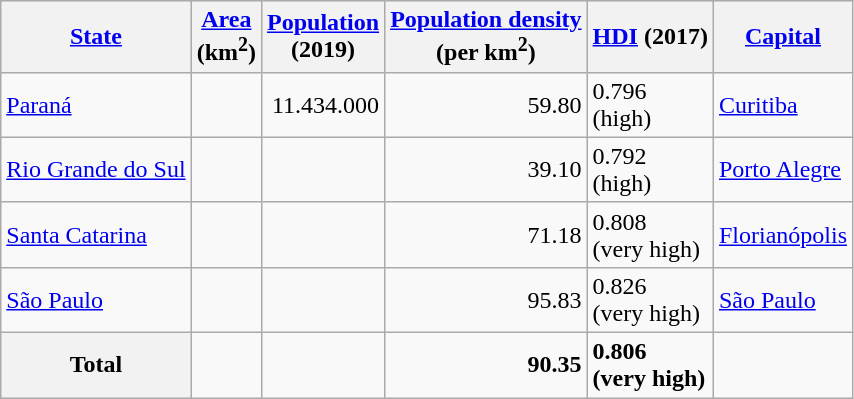<table class="wikitable sortable" style="border:1px solid #aaa;">
<tr style="background:#ececec;">
<th><a href='#'>State</a></th>
<th><a href='#'>Area</a><br>(km<sup>2</sup>)</th>
<th><a href='#'>Population</a><br>(2019)</th>
<th><a href='#'>Population density</a><br>(per km<sup>2</sup>)</th>
<th><a href='#'>HDI</a> (2017)</th>
<th><a href='#'>Capital</a></th>
</tr>
<tr>
<td> <a href='#'>Paraná</a></td>
<td style="text-align:right;"></td>
<td style="text-align:right;">11.434.000</td>
<td style="text-align:right;">59.80</td>
<td>0.796 <br> (<span>high</span>)</td>
<td><a href='#'>Curitiba</a></td>
</tr>
<tr>
<td> <a href='#'>Rio Grande do Sul</a></td>
<td style="text-align:right;"></td>
<td style="text-align:right;"></td>
<td style="text-align:right;">39.10</td>
<td>0.792 <br> (<span>high</span>)</td>
<td><a href='#'>Porto Alegre</a></td>
</tr>
<tr>
<td> <a href='#'>Santa Catarina</a></td>
<td style="text-align:right;"></td>
<td style="text-align:right;"></td>
<td style="text-align:right;">71.18</td>
<td>0.808 <br> (<span>very high</span>)</td>
<td><a href='#'>Florianópolis</a></td>
</tr>
<tr>
<td> <a href='#'>São Paulo</a></td>
<td style="text-align:right;"></td>
<td style="text-align:right;"></td>
<td style="text-align:right;">95.83</td>
<td>0.826 <br> (<span>very high</span>)</td>
<td><a href='#'>São Paulo</a></td>
</tr>
<tr style=" font-weight:bold; " class="sortbottom">
<th>Total</th>
<td style="text-align:right;"></td>
<td style="text-align:right;"></td>
<td style="text-align:right;">90.35</td>
<td>0.806 <br> (<span>very high</span>)</td>
<td></td>
</tr>
</table>
